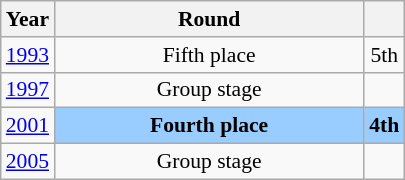<table class="wikitable" style="text-align: center; font-size:90%">
<tr>
<th>Year</th>
<th style="width:200px">Round</th>
<th></th>
</tr>
<tr>
<td><a href='#'>1993</a></td>
<td>Fifth place</td>
<td>5th</td>
</tr>
<tr>
<td><a href='#'>1997</a></td>
<td>Group stage</td>
<td></td>
</tr>
<tr>
<td><a href='#'>2001</a></td>
<td bgcolor="9acdff"><strong>Fourth place</strong></td>
<td bgcolor="9acdff"><strong>4th</strong></td>
</tr>
<tr>
<td><a href='#'>2005</a></td>
<td>Group stage</td>
<td></td>
</tr>
</table>
